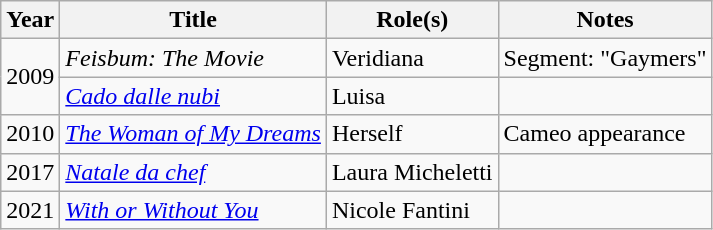<table class="wikitable plainrowheaders sortable">
<tr>
<th scope="col">Year</th>
<th scope="col">Title</th>
<th scope="col">Role(s)</th>
<th scope="col" class="unsortable">Notes</th>
</tr>
<tr>
<td rowspan="2">2009</td>
<td><em>Feisbum: The Movie</em></td>
<td>Veridiana</td>
<td>Segment: "Gaymers"</td>
</tr>
<tr>
<td><em><a href='#'>Cado dalle nubi</a></em></td>
<td>Luisa</td>
<td></td>
</tr>
<tr>
<td>2010</td>
<td><em><a href='#'>The Woman of My Dreams</a></em></td>
<td>Herself</td>
<td>Cameo appearance</td>
</tr>
<tr>
<td>2017</td>
<td><em><a href='#'>Natale da chef</a></em></td>
<td>Laura Micheletti</td>
<td></td>
</tr>
<tr>
<td>2021</td>
<td><em><a href='#'>With or Without You</a></em></td>
<td>Nicole Fantini</td>
<td></td>
</tr>
</table>
